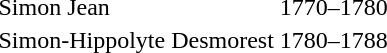<table>
<tr>
<td>Simon Jean</td>
<td>1770–1780</td>
</tr>
<tr>
<td>Simon-Hippolyte Desmorest</td>
<td>1780–1788</td>
</tr>
</table>
